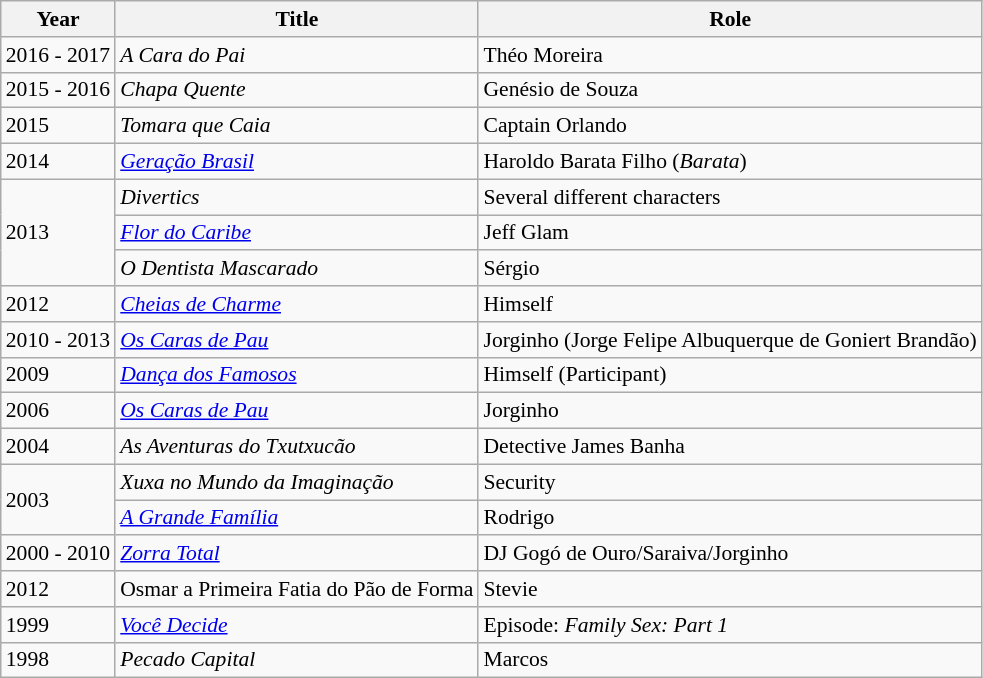<table class="wikitable" style="font-size: 90%;">
<tr>
<th>Year</th>
<th>Title</th>
<th>Role</th>
</tr>
<tr>
<td>2016 - 2017</td>
<td><em>A Cara do Pai</em></td>
<td>Théo Moreira</td>
</tr>
<tr>
<td>2015 - 2016</td>
<td><em>Chapa Quente</em></td>
<td>Genésio de Souza </td>
</tr>
<tr>
<td>2015</td>
<td><em>Tomara que Caia</em></td>
<td>Captain Orlando</td>
</tr>
<tr>
<td>2014</td>
<td><em><a href='#'>Geração Brasil</a></em></td>
<td>Haroldo Barata Filho (<em>Barata</em>) </td>
</tr>
<tr>
<td rowspan=3>2013</td>
<td><em>Divertics</em></td>
<td>Several different characters</td>
</tr>
<tr>
<td><em><a href='#'>Flor do Caribe</a></em></td>
<td>Jeff Glam</td>
</tr>
<tr>
<td><em>O Dentista Mascarado</em></td>
<td>Sérgio</td>
</tr>
<tr>
<td>2012</td>
<td><em><a href='#'>Cheias de Charme</a></em></td>
<td>Himself</td>
</tr>
<tr>
<td>2010 - 2013</td>
<td><em><a href='#'>Os Caras de Pau</a></em></td>
<td>Jorginho (Jorge Felipe Albuquerque de Goniert Brandão)</td>
</tr>
<tr>
<td>2009</td>
<td><em><a href='#'>Dança dos Famosos</a></em></td>
<td>Himself (Participant)</td>
</tr>
<tr>
<td>2006</td>
<td><em><a href='#'>Os Caras de Pau</a></em></td>
<td>Jorginho</td>
</tr>
<tr>
<td>2004</td>
<td><em>As Aventuras do Txutxucão</em></td>
<td>Detective James Banha</td>
</tr>
<tr>
<td rowspan="2">2003</td>
<td><em>Xuxa no Mundo da Imaginação</em></td>
<td>Security</td>
</tr>
<tr>
<td><em><a href='#'>A Grande Família</a></em></td>
<td>Rodrigo</td>
</tr>
<tr>
<td>2000 - 2010</td>
<td><em><a href='#'>Zorra Total</a></em></td>
<td>DJ Gogó de Ouro/Saraiva/Jorginho</td>
</tr>
<tr>
<td>2012</td>
<td>Osmar a Primeira Fatia do Pão de Forma</td>
<td>Stevie</td>
</tr>
<tr>
<td>1999</td>
<td><em><a href='#'>Você Decide</a></em></td>
<td>Episode: <em> Family Sex: Part 1 </em></td>
</tr>
<tr>
<td>1998</td>
<td><em>Pecado Capital</em></td>
<td>Marcos</td>
</tr>
</table>
